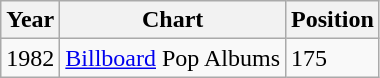<table class="wikitable">
<tr>
<th align="left">Year</th>
<th align="left">Chart</th>
<th align="left">Position</th>
</tr>
<tr>
<td align="left">1982</td>
<td align="left"><a href='#'>Billboard</a> Pop Albums</td>
<td align="left">175</td>
</tr>
</table>
